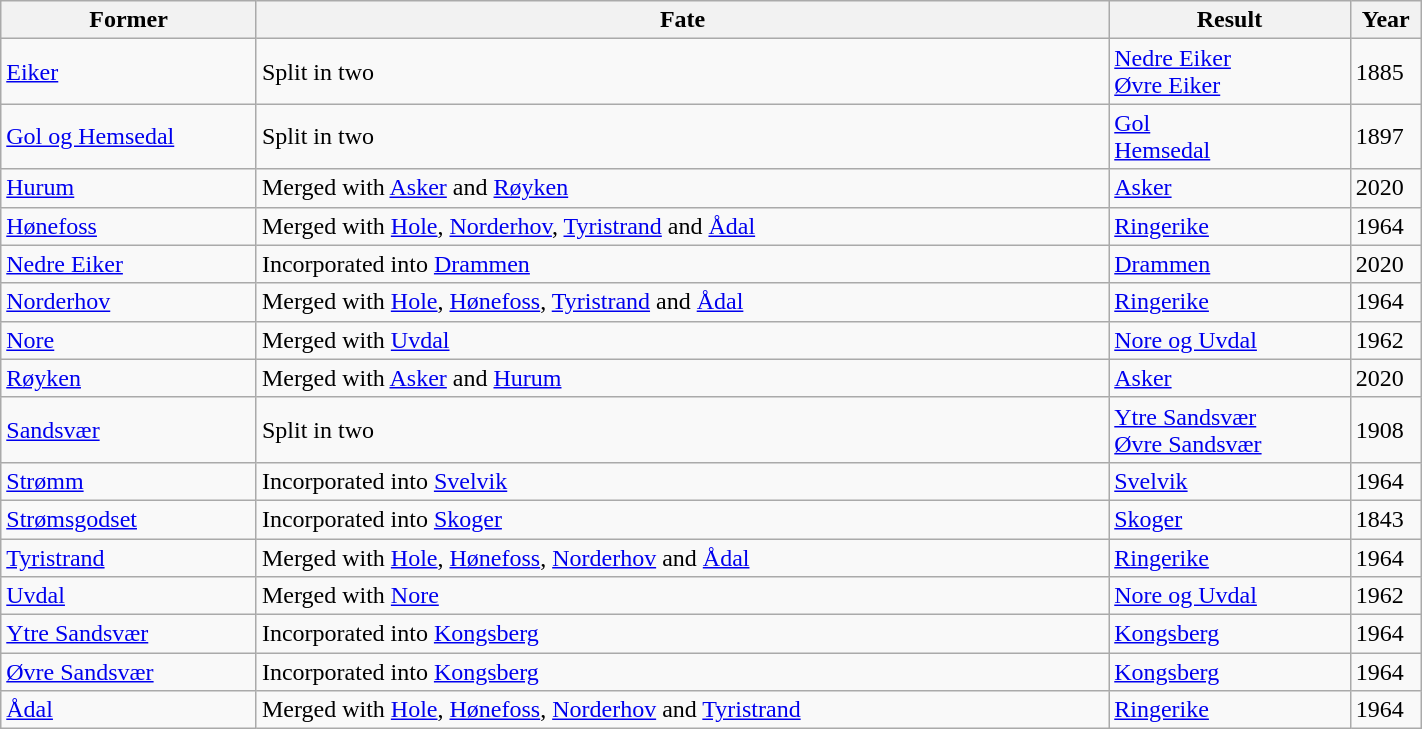<table class="wikitable sortable" width="75%">
<tr>
<th width="18%">Former</th>
<th width="60%" class="unsortable">Fate</th>
<th width="17%">Result</th>
<th width="5%">Year</th>
</tr>
<tr>
<td><a href='#'>Eiker</a></td>
<td>Split in two</td>
<td><a href='#'>Nedre Eiker</a><br><a href='#'>Øvre Eiker</a></td>
<td>1885</td>
</tr>
<tr>
<td><a href='#'>Gol og Hemsedal</a></td>
<td>Split in two</td>
<td><a href='#'>Gol</a><br><a href='#'>Hemsedal</a></td>
<td>1897</td>
</tr>
<tr>
<td><a href='#'>Hurum</a></td>
<td>Merged with <a href='#'>Asker</a> and <a href='#'>Røyken</a></td>
<td><a href='#'>Asker</a></td>
<td>2020</td>
</tr>
<tr>
<td><a href='#'>Hønefoss</a></td>
<td>Merged with <a href='#'>Hole</a>, <a href='#'>Norderhov</a>, <a href='#'>Tyristrand</a> and <a href='#'>Ådal</a></td>
<td><a href='#'>Ringerike</a></td>
<td>1964</td>
</tr>
<tr>
<td><a href='#'>Nedre Eiker</a></td>
<td>Incorporated into <a href='#'>Drammen</a></td>
<td><a href='#'>Drammen</a></td>
<td>2020</td>
</tr>
<tr>
<td><a href='#'>Norderhov</a></td>
<td>Merged with <a href='#'>Hole</a>, <a href='#'>Hønefoss</a>, <a href='#'>Tyristrand</a> and <a href='#'>Ådal</a></td>
<td><a href='#'>Ringerike</a></td>
<td>1964</td>
</tr>
<tr>
<td><a href='#'>Nore</a></td>
<td>Merged with <a href='#'>Uvdal</a></td>
<td><a href='#'>Nore og Uvdal</a></td>
<td>1962</td>
</tr>
<tr>
<td><a href='#'>Røyken</a></td>
<td>Merged with <a href='#'>Asker</a> and <a href='#'>Hurum</a></td>
<td><a href='#'>Asker</a></td>
<td>2020</td>
</tr>
<tr>
<td><a href='#'>Sandsvær</a></td>
<td>Split in two</td>
<td><a href='#'>Ytre Sandsvær</a><br><a href='#'>Øvre Sandsvær</a></td>
<td>1908</td>
</tr>
<tr>
<td><a href='#'>Strømm</a></td>
<td>Incorporated into <a href='#'>Svelvik</a></td>
<td><a href='#'>Svelvik</a></td>
<td>1964</td>
</tr>
<tr>
<td><a href='#'>Strømsgodset</a></td>
<td>Incorporated into <a href='#'>Skoger</a></td>
<td><a href='#'>Skoger</a></td>
<td>1843</td>
</tr>
<tr>
<td><a href='#'>Tyristrand</a></td>
<td>Merged with <a href='#'>Hole</a>, <a href='#'>Hønefoss</a>, <a href='#'>Norderhov</a> and <a href='#'>Ådal</a></td>
<td><a href='#'>Ringerike</a></td>
<td>1964</td>
</tr>
<tr>
<td><a href='#'>Uvdal</a></td>
<td>Merged with <a href='#'>Nore</a></td>
<td><a href='#'>Nore og Uvdal</a></td>
<td>1962</td>
</tr>
<tr>
<td><a href='#'>Ytre Sandsvær</a></td>
<td>Incorporated into <a href='#'>Kongsberg</a></td>
<td><a href='#'>Kongsberg</a></td>
<td>1964</td>
</tr>
<tr>
<td><a href='#'>Øvre Sandsvær</a></td>
<td>Incorporated into <a href='#'>Kongsberg</a></td>
<td><a href='#'>Kongsberg</a></td>
<td>1964</td>
</tr>
<tr>
<td><a href='#'>Ådal</a></td>
<td>Merged with <a href='#'>Hole</a>, <a href='#'>Hønefoss</a>, <a href='#'>Norderhov</a> and <a href='#'>Tyristrand</a></td>
<td><a href='#'>Ringerike</a></td>
<td>1964</td>
</tr>
</table>
